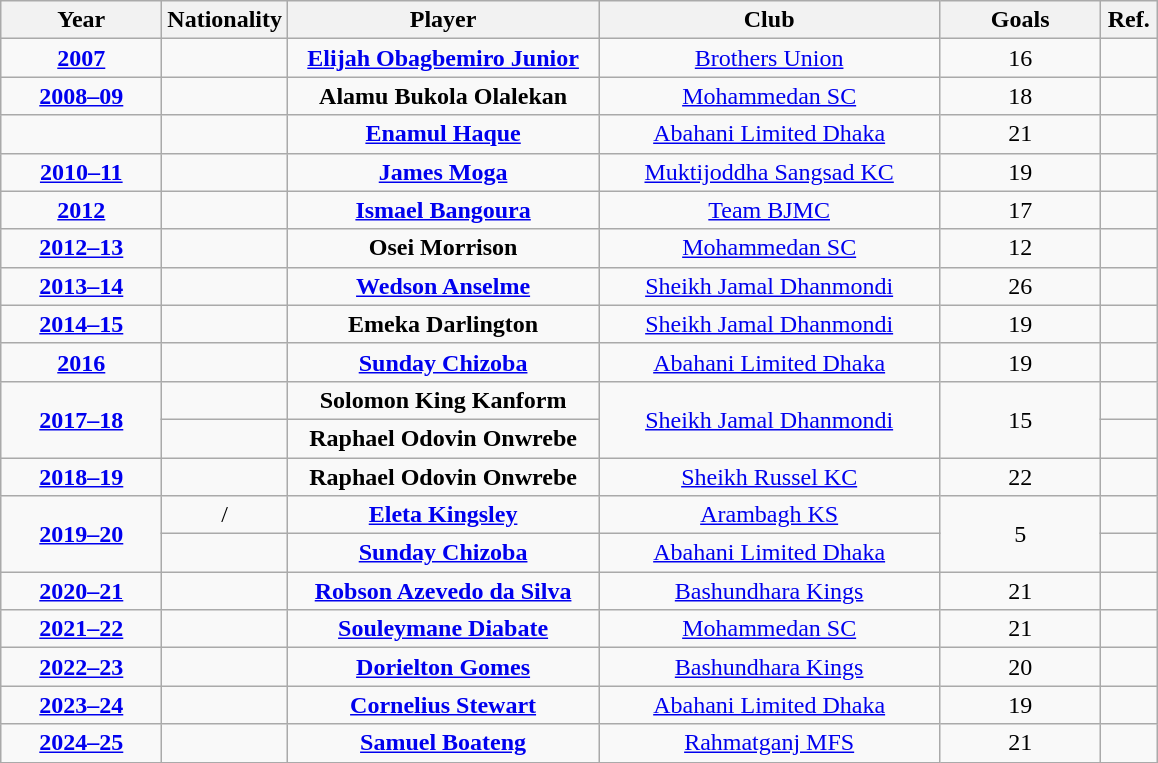<table class="wikitable" style="text-align:center">
<tr>
<th width="100">Year</th>
<th width="50">Nationality</th>
<th width="200">Player</th>
<th width="220">Club</th>
<th width="100">Goals</th>
<th width="30">Ref.</th>
</tr>
<tr>
<td><strong><a href='#'>2007</a></strong></td>
<td></td>
<td><strong><a href='#'>Elijah Obagbemiro Junior</a></strong></td>
<td><a href='#'>Brothers Union</a></td>
<td>16</td>
<td></td>
</tr>
<tr>
<td><strong><a href='#'>2008–09</a></strong></td>
<td></td>
<td><strong>Alamu Bukola Olalekan</strong></td>
<td><a href='#'>Mohammedan SC</a></td>
<td>18</td>
<td></td>
</tr>
<tr>
<td></td>
<td></td>
<td><strong><a href='#'>Enamul Haque</a></strong></td>
<td><a href='#'>Abahani Limited Dhaka</a></td>
<td>21</td>
<td></td>
</tr>
<tr>
<td><strong><a href='#'>2010–11</a></strong></td>
<td></td>
<td><strong><a href='#'>James Moga</a></strong></td>
<td><a href='#'>Muktijoddha Sangsad KC</a></td>
<td>19</td>
<td></td>
</tr>
<tr>
<td><strong><a href='#'>2012</a></strong></td>
<td></td>
<td><strong><a href='#'>Ismael Bangoura</a></strong></td>
<td><a href='#'>Team BJMC</a></td>
<td>17</td>
<td></td>
</tr>
<tr>
<td><strong><a href='#'>2012–13</a></strong></td>
<td></td>
<td><strong>Osei Morrison</strong></td>
<td><a href='#'>Mohammedan SC</a></td>
<td>12</td>
<td></td>
</tr>
<tr>
<td><strong><a href='#'>2013–14</a></strong></td>
<td></td>
<td><strong><a href='#'>Wedson Anselme</a></strong></td>
<td><a href='#'>Sheikh Jamal Dhanmondi</a></td>
<td>26</td>
<td></td>
</tr>
<tr>
<td><strong><a href='#'>2014–15</a></strong></td>
<td></td>
<td><strong>Emeka Darlington</strong></td>
<td><a href='#'>Sheikh Jamal Dhanmondi</a></td>
<td>19</td>
<td></td>
</tr>
<tr>
<td><strong><a href='#'>2016</a></strong></td>
<td></td>
<td><strong><a href='#'>Sunday Chizoba</a></strong></td>
<td><a href='#'>Abahani Limited Dhaka</a></td>
<td>19</td>
<td></td>
</tr>
<tr>
<td rowspan="2"><strong><a href='#'>2017–18</a></strong></td>
<td></td>
<td><strong>Solomon King Kanform</strong></td>
<td rowspan="2"><a href='#'>Sheikh Jamal Dhanmondi</a></td>
<td rowspan="2">15</td>
<td></td>
</tr>
<tr>
<td></td>
<td><strong>Raphael Odovin Onwrebe</strong></td>
<td></td>
</tr>
<tr>
<td><strong><a href='#'>2018–19</a></strong></td>
<td></td>
<td><strong>Raphael Odovin Onwrebe</strong></td>
<td><a href='#'>Sheikh Russel KC</a></td>
<td>22</td>
<td></td>
</tr>
<tr>
<td rowspan="2"><strong><a href='#'>2019–20</a></strong></td>
<td>/</td>
<td><strong><a href='#'>Eleta Kingsley</a></strong></td>
<td><a href='#'>Arambagh KS</a></td>
<td rowspan="2">5</td>
<td></td>
</tr>
<tr>
<td></td>
<td><strong><a href='#'>Sunday Chizoba</a></strong></td>
<td><a href='#'>Abahani Limited Dhaka</a></td>
<td></td>
</tr>
<tr>
<td><strong><a href='#'>2020–21</a></strong></td>
<td></td>
<td><strong><a href='#'>Robson Azevedo da Silva</a></strong></td>
<td><a href='#'>Bashundhara Kings</a></td>
<td>21</td>
<td></td>
</tr>
<tr>
<td><strong><a href='#'>2021–22</a></strong></td>
<td></td>
<td><strong><a href='#'>Souleymane Diabate</a></strong></td>
<td><a href='#'>Mohammedan SC</a></td>
<td>21</td>
<td></td>
</tr>
<tr>
<td><strong><a href='#'>2022–23</a></strong></td>
<td></td>
<td><strong><a href='#'>Dorielton Gomes</a></strong></td>
<td><a href='#'>Bashundhara Kings</a></td>
<td>20</td>
<td></td>
</tr>
<tr>
<td><strong><a href='#'>2023–24</a></strong></td>
<td></td>
<td><strong><a href='#'>Cornelius Stewart</a></strong></td>
<td><a href='#'>Abahani Limited Dhaka</a></td>
<td>19</td>
<td></td>
</tr>
<tr>
<td><strong><a href='#'>2024–25</a></strong></td>
<td></td>
<td><strong><a href='#'>Samuel Boateng</a></strong></td>
<td><a href='#'>Rahmatganj MFS</a></td>
<td>21</td>
<td></td>
</tr>
</table>
